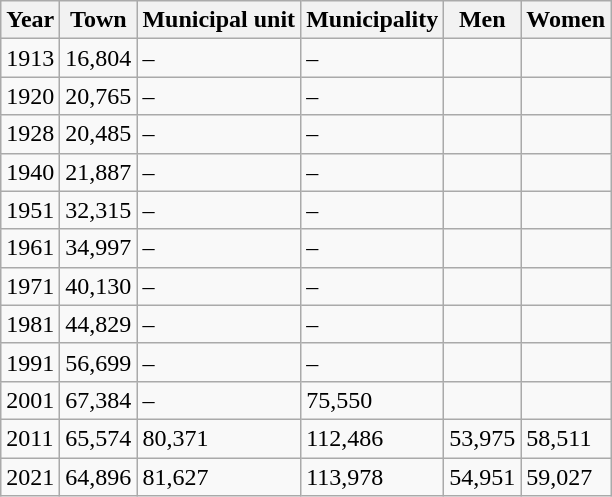<table class="wikitable sortable">
<tr>
<th>Year</th>
<th>Town</th>
<th>Municipal unit</th>
<th>Municipality</th>
<th>Men</th>
<th>Women</th>
</tr>
<tr>
<td>1913</td>
<td>16,804</td>
<td>–</td>
<td>–</td>
<td></td>
<td></td>
</tr>
<tr>
<td>1920</td>
<td>20,765</td>
<td>–</td>
<td>–</td>
<td></td>
<td></td>
</tr>
<tr>
<td>1928</td>
<td>20,485</td>
<td>–</td>
<td>–</td>
<td></td>
<td></td>
</tr>
<tr>
<td>1940</td>
<td>21,887</td>
<td>–</td>
<td>–</td>
<td></td>
<td></td>
</tr>
<tr>
<td>1951</td>
<td>32,315</td>
<td>–</td>
<td>–</td>
<td></td>
<td></td>
</tr>
<tr>
<td>1961</td>
<td>34,997</td>
<td>–</td>
<td>–</td>
<td></td>
<td></td>
</tr>
<tr>
<td>1971</td>
<td>40,130</td>
<td>–</td>
<td>–</td>
<td></td>
<td></td>
</tr>
<tr>
<td style="text-align:left;">1981</td>
<td>44,829</td>
<td>–</td>
<td>–</td>
<td></td>
<td></td>
</tr>
<tr>
<td style="text-align:left;">1991</td>
<td>56,699</td>
<td>–</td>
<td>–</td>
<td></td>
<td></td>
</tr>
<tr>
<td style="text-align:left;">2001</td>
<td>67,384</td>
<td>–</td>
<td>75,550</td>
<td></td>
<td></td>
</tr>
<tr>
<td style="text-align:left;">2011</td>
<td>65,574</td>
<td>80,371</td>
<td>112,486</td>
<td>53,975</td>
<td>58,511</td>
</tr>
<tr>
<td style="text-align:left;">2021</td>
<td>64,896</td>
<td>81,627</td>
<td>113,978</td>
<td>54,951</td>
<td>59,027</td>
</tr>
</table>
